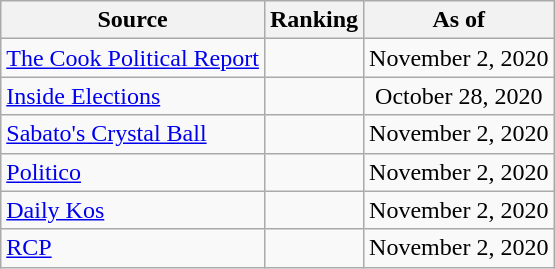<table class="wikitable" style="text-align:center">
<tr>
<th>Source</th>
<th>Ranking</th>
<th>As of</th>
</tr>
<tr>
<td align=left><a href='#'>The Cook Political Report</a></td>
<td></td>
<td>November 2, 2020</td>
</tr>
<tr>
<td align=left><a href='#'>Inside Elections</a></td>
<td></td>
<td>October 28, 2020</td>
</tr>
<tr>
<td align=left><a href='#'>Sabato's Crystal Ball</a></td>
<td></td>
<td>November 2, 2020</td>
</tr>
<tr>
<td align="left"><a href='#'>Politico</a></td>
<td></td>
<td>November 2, 2020</td>
</tr>
<tr>
<td align="left"><a href='#'>Daily Kos</a></td>
<td></td>
<td>November 2, 2020</td>
</tr>
<tr>
<td align="left"><a href='#'>RCP</a></td>
<td></td>
<td>November 2, 2020</td>
</tr>
</table>
